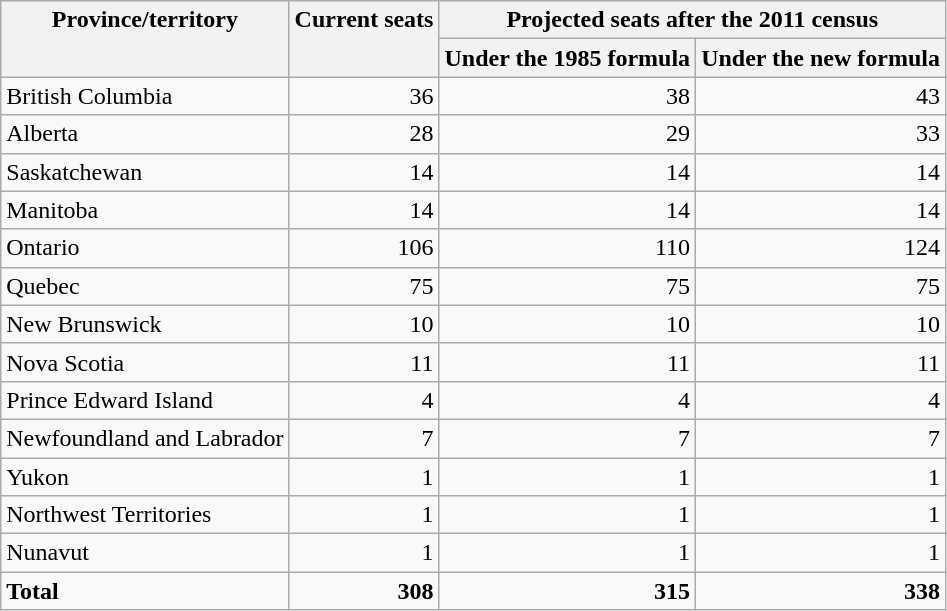<table class="wikitable" style="text-align:right">
<tr valign="top">
<th rowspan="2">Province/territory</th>
<th rowspan="2">Current seats</th>
<th colspan="2">Projected seats after the 2011 census</th>
</tr>
<tr>
<th>Under the 1985 formula</th>
<th>Under the new formula</th>
</tr>
<tr valign="top">
<td style="text-align:left;">British Columbia</td>
<td>36</td>
<td>38</td>
<td>43</td>
</tr>
<tr valign="top">
<td style="text-align:left;">Alberta</td>
<td>28</td>
<td>29</td>
<td>33</td>
</tr>
<tr valign="top">
<td style="text-align:left;">Saskatchewan</td>
<td>14</td>
<td>14</td>
<td>14</td>
</tr>
<tr valign="top">
<td style="text-align:left;">Manitoba</td>
<td>14</td>
<td>14</td>
<td>14</td>
</tr>
<tr valign="top">
<td style="text-align:left;">Ontario</td>
<td>106</td>
<td>110</td>
<td>124</td>
</tr>
<tr valign="top">
<td style="text-align:left;">Quebec</td>
<td>75</td>
<td>75</td>
<td>75</td>
</tr>
<tr valign="top">
<td style="text-align:left;">New Brunswick</td>
<td>10</td>
<td>10</td>
<td>10</td>
</tr>
<tr valign="top">
<td style="text-align:left;">Nova Scotia</td>
<td>11</td>
<td>11</td>
<td>11</td>
</tr>
<tr valign="top">
<td style="text-align:left;">Prince Edward Island</td>
<td>4</td>
<td>4</td>
<td>4</td>
</tr>
<tr valign="top">
<td style="text-align:left;">Newfoundland and Labrador</td>
<td>7</td>
<td>7</td>
<td>7</td>
</tr>
<tr valign="top">
<td style="text-align:left;">Yukon</td>
<td>1</td>
<td>1</td>
<td>1</td>
</tr>
<tr valign="top">
<td style="text-align:left;">Northwest Territories</td>
<td>1</td>
<td>1</td>
<td>1</td>
</tr>
<tr valign="top">
<td style="text-align:left;">Nunavut</td>
<td>1</td>
<td>1</td>
<td>1</td>
</tr>
<tr valign="top">
<td style="text-align:left;"><strong>Total</strong></td>
<td><strong>308</strong></td>
<td><strong>315</strong></td>
<td><strong>338</strong></td>
</tr>
</table>
